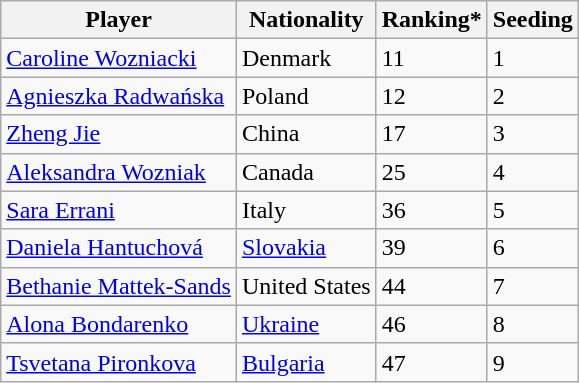<table class="wikitable" border="1">
<tr>
<th>Player</th>
<th>Nationality</th>
<th>Ranking*</th>
<th>Seeding</th>
</tr>
<tr>
<td><a href='#'>Caroline Wozniacki</a></td>
<td> Denmark</td>
<td>11</td>
<td>1</td>
</tr>
<tr>
<td><a href='#'>Agnieszka Radwańska</a></td>
<td> Poland</td>
<td>12</td>
<td>2</td>
</tr>
<tr>
<td><a href='#'>Zheng Jie</a></td>
<td> China</td>
<td>17</td>
<td>3</td>
</tr>
<tr>
<td><a href='#'>Aleksandra Wozniak</a></td>
<td> Canada</td>
<td>25</td>
<td>4</td>
</tr>
<tr>
<td><a href='#'>Sara Errani</a></td>
<td> Italy</td>
<td>36</td>
<td>5</td>
</tr>
<tr>
<td><a href='#'>Daniela Hantuchová</a></td>
<td> <a href='#'>Slovakia</a></td>
<td>39</td>
<td>6</td>
</tr>
<tr>
<td><a href='#'>Bethanie Mattek-Sands</a></td>
<td> United States</td>
<td>44</td>
<td>7</td>
</tr>
<tr>
<td><a href='#'>Alona Bondarenko</a></td>
<td> <a href='#'>Ukraine</a></td>
<td>46</td>
<td>8</td>
</tr>
<tr>
<td><a href='#'>Tsvetana Pironkova</a></td>
<td> <a href='#'>Bulgaria</a></td>
<td>47</td>
<td>9</td>
</tr>
</table>
